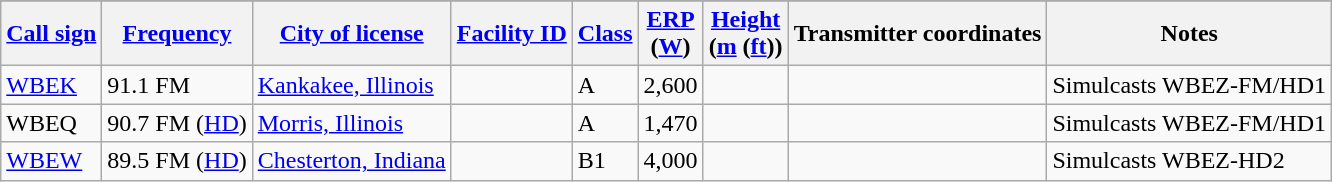<table class="wikitable sortable">
<tr>
</tr>
<tr>
<th><a href='#'>Call sign</a></th>
<th data-sort-type="number"><a href='#'>Frequency</a></th>
<th><a href='#'>City of license</a></th>
<th data-sort-type="number"><a href='#'>Facility ID</a></th>
<th><a href='#'>Class</a></th>
<th data-sort-type="number"><a href='#'>ERP</a><br>(<a href='#'>W</a>)</th>
<th data-sort-type="number"><a href='#'>Height</a><br>(<a href='#'>m</a> (<a href='#'>ft</a>))</th>
<th class="unsortable">Transmitter coordinates</th>
<th class="unsortable">Notes</th>
</tr>
<tr>
<td><a href='#'>WBEK</a></td>
<td>91.1 FM</td>
<td><a href='#'>Kankakee, Illinois</a></td>
<td></td>
<td>A</td>
<td>2,600</td>
<td></td>
<td></td>
<td>Simulcasts WBEZ-FM/HD1</td>
</tr>
<tr>
<td>WBEQ</td>
<td>90.7 FM (<a href='#'>HD</a>)</td>
<td><a href='#'>Morris, Illinois</a></td>
<td></td>
<td>A</td>
<td>1,470</td>
<td></td>
<td></td>
<td>Simulcasts WBEZ-FM/HD1</td>
</tr>
<tr>
<td><a href='#'>WBEW</a></td>
<td>89.5 FM (<a href='#'>HD</a>)</td>
<td><a href='#'>Chesterton, Indiana</a></td>
<td></td>
<td>B1</td>
<td>4,000</td>
<td></td>
<td></td>
<td>Simulcasts WBEZ-HD2</td>
</tr>
</table>
